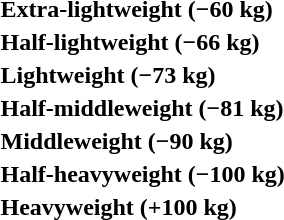<table>
<tr>
<th rowspan=2 style="text-align:left;">Extra-lightweight (−60 kg)</th>
<td rowspan=2></td>
<td rowspan=2></td>
<td></td>
</tr>
<tr>
<td></td>
</tr>
<tr>
<th rowspan=2 style="text-align:left;">Half-lightweight (−66 kg)</th>
<td rowspan=2></td>
<td rowspan=2></td>
<td></td>
</tr>
<tr>
<td></td>
</tr>
<tr>
<th rowspan=2 style="text-align:left;">Lightweight (−73 kg)</th>
<td rowspan=2></td>
<td rowspan=2></td>
<td></td>
</tr>
<tr>
<td></td>
</tr>
<tr>
<th rowspan=2 style="text-align:left;">Half-middleweight (−81 kg)</th>
<td rowspan=2></td>
<td rowspan=2></td>
<td></td>
</tr>
<tr>
<td></td>
</tr>
<tr>
<th rowspan=2 style="text-align:left;">Middleweight (−90 kg)</th>
<td rowspan=2></td>
<td rowspan=2></td>
<td></td>
</tr>
<tr>
<td></td>
</tr>
<tr>
<th rowspan=2 style="text-align:left;">Half-heavyweight (−100 kg)</th>
<td rowspan=2></td>
<td rowspan=2></td>
<td></td>
</tr>
<tr>
<td></td>
</tr>
<tr>
<th rowspan=2 style="text-align:left;">Heavyweight (+100 kg)</th>
<td rowspan=2></td>
<td rowspan=2></td>
<td></td>
</tr>
<tr>
<td></td>
</tr>
</table>
